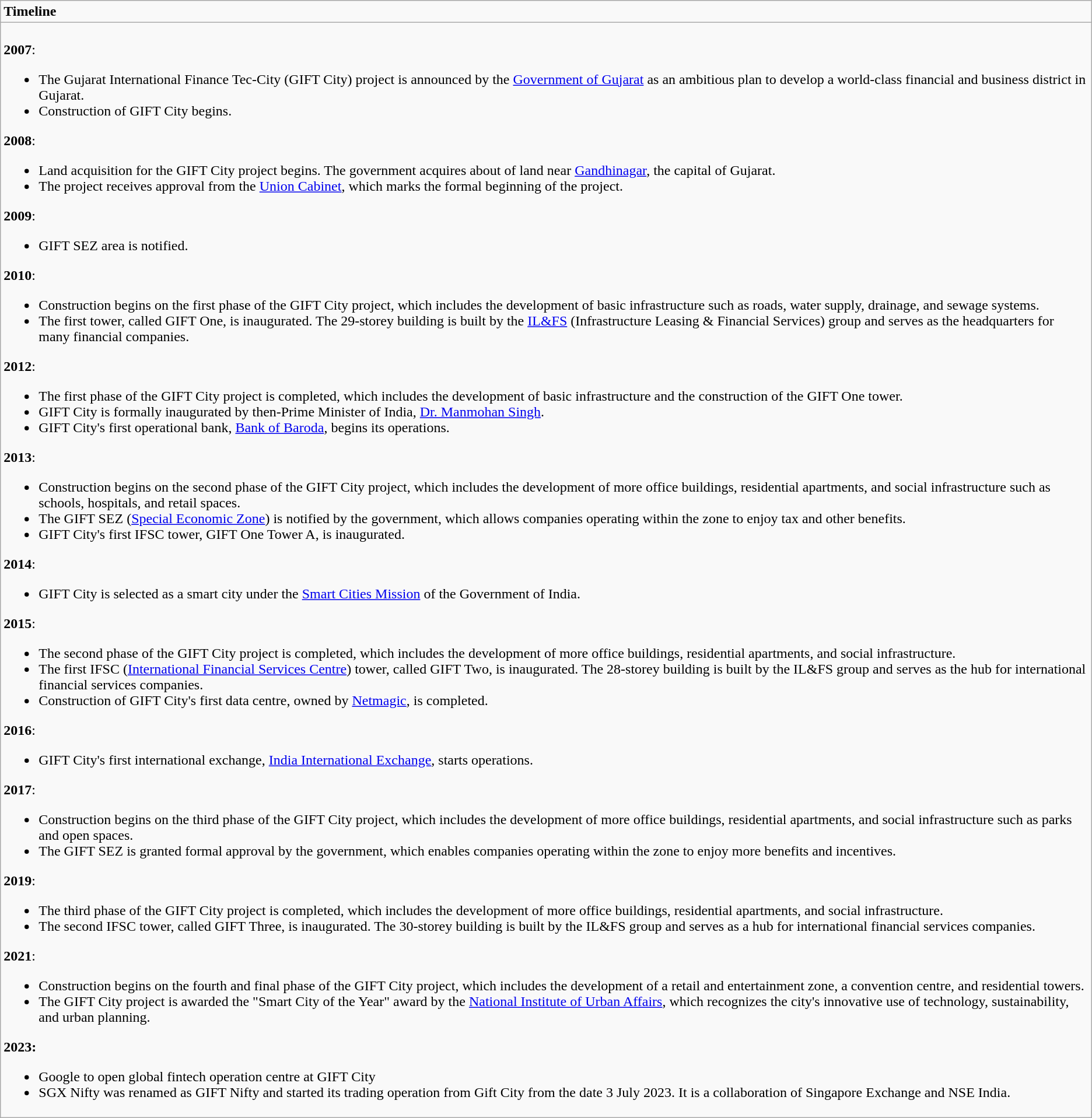<table role="presentation" class="wikitable mw-collapsible mw-collapsed">
<tr>
<td><strong>Timeline</strong></td>
</tr>
<tr>
<td><br><strong>2007</strong>:<ul><li>The Gujarat International Finance Tec-City (GIFT City) project is announced by the <a href='#'>Government of Gujarat</a> as an ambitious plan to develop a world-class financial and business district in Gujarat.</li><li>Construction of GIFT City begins.</li></ul><strong>2008</strong>:<ul><li>Land acquisition for the GIFT City project begins. The government acquires about  of land near <a href='#'>Gandhinagar</a>, the capital of Gujarat.</li><li>The project receives approval from the <a href='#'>Union Cabinet</a>, which marks the formal beginning of the project.</li></ul><strong>2009</strong>:<ul><li>GIFT SEZ area is notified.</li></ul><strong>2010</strong>:<ul><li>Construction begins on the first phase of the GIFT City project, which includes the development of basic infrastructure such as roads, water supply, drainage, and sewage systems.</li><li>The first tower, called GIFT One, is inaugurated. The 29-storey building is built by the <a href='#'>IL&FS</a> (Infrastructure Leasing & Financial Services) group and serves as the headquarters for many financial companies.</li></ul><strong>2012</strong>:<ul><li>The first phase of the GIFT City project is completed, which includes the development of basic infrastructure and the construction of the GIFT One tower.</li><li>GIFT City is formally inaugurated by then-Prime Minister of India, <a href='#'>Dr. Manmohan Singh</a>.</li><li>GIFT City's first operational bank, <a href='#'>Bank of Baroda</a>, begins its operations.</li></ul><strong>2013</strong>:<ul><li>Construction begins on the second phase of the GIFT City project, which includes the development of more office buildings, residential apartments, and social infrastructure such as schools, hospitals, and retail spaces.</li><li>The GIFT SEZ (<a href='#'>Special Economic Zone</a>) is notified by the government, which allows companies operating within the zone to enjoy tax and other benefits.</li><li>GIFT City's first IFSC tower, GIFT One Tower A, is inaugurated.</li></ul><strong>2014</strong>:<ul><li>GIFT City is selected as a smart city under the <a href='#'>Smart Cities Mission</a> of the Government of India.</li></ul><strong>2015</strong>:<ul><li>The second phase of the GIFT City project is completed, which includes the development of more office buildings, residential apartments, and social infrastructure.</li><li>The first IFSC (<a href='#'>International Financial Services Centre</a>) tower, called GIFT Two, is inaugurated. The 28-storey building is built by the IL&FS group and serves as the hub for international financial services companies.</li><li>Construction of GIFT City's first data centre, owned by <a href='#'>Netmagic</a>, is completed.</li></ul><strong>2016</strong>:<ul><li>GIFT City's first international exchange, <a href='#'>India International Exchange</a>, starts operations.</li></ul><strong>2017</strong>:<ul><li>Construction begins on the third phase of the GIFT City project, which includes the development of more office buildings, residential apartments, and social infrastructure such as parks and open spaces.</li><li>The GIFT SEZ is granted formal approval by the government, which enables companies operating within the zone to enjoy more benefits and incentives.</li></ul><strong>2019</strong>:<ul><li>The third phase of the GIFT City project is completed, which includes the development of more office buildings, residential apartments, and social infrastructure.</li><li>The second IFSC tower, called GIFT Three, is inaugurated. The 30-storey building is built by the IL&FS group and serves as a hub for international financial services companies.</li></ul><strong>2021</strong>:<ul><li>Construction begins on the fourth and final phase of the GIFT City project, which includes the development of a retail and entertainment zone, a convention centre, and residential towers.</li><li>The GIFT City project is awarded the "Smart City of the Year" award by the <a href='#'>National Institute of Urban Affairs</a>, which recognizes the city's innovative use of technology, sustainability, and urban planning.</li></ul><strong>2023:</strong><ul><li>Google to open global fintech operation centre at GIFT City</li><li>SGX Nifty was renamed as GIFT Nifty and started its trading operation from Gift City from the date 3 July 2023. It is a collaboration of Singapore Exchange and NSE India.</li></ul></td>
</tr>
</table>
